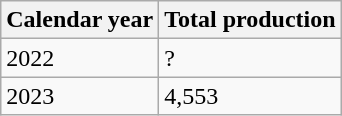<table class="wikitable">
<tr>
<th>Calendar year</th>
<th>Total production</th>
</tr>
<tr>
<td>2022</td>
<td>?</td>
</tr>
<tr>
<td>2023</td>
<td>4,553</td>
</tr>
</table>
